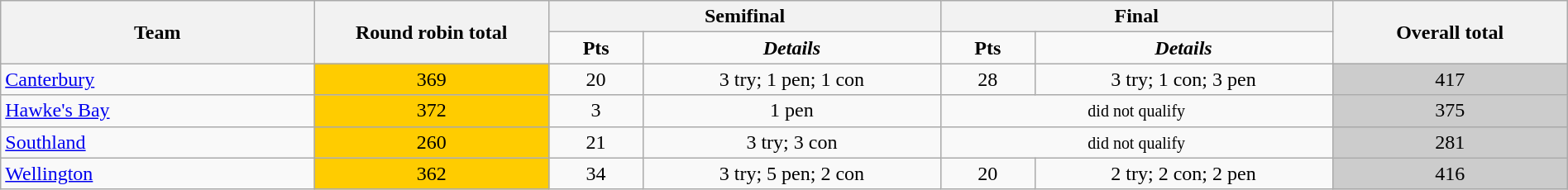<table class="wikitable" style="text-align:center" width=100%>
<tr>
<th rowspan=2 width=20%>Team</th>
<th rowspan=2 width=15%>Round robin total</th>
<th colspan=2 width=25%>Semifinal</th>
<th colspan=2 width=25%>Final</th>
<th rowspan=2 width=15%>Overall total</th>
</tr>
<tr>
<td width=6%><strong>Pts</strong></td>
<td width=19%><strong><em>Details</em></strong></td>
<td width=6%><strong>Pts</strong></td>
<td width=19%><strong><em>Details</em></strong></td>
</tr>
<tr>
<td align=left><a href='#'>Canterbury</a></td>
<td bgcolor=#ffcc00>369</td>
<td>20</td>
<td>3 try; 1 pen; 1 con</td>
<td>28</td>
<td>3 try; 1 con; 3 pen</td>
<td bgcolor=#cccccc>417</td>
</tr>
<tr>
<td align=left><a href='#'>Hawke's Bay</a></td>
<td bgcolor=ffcc00>372</td>
<td>3</td>
<td>1 pen</td>
<td colspan=2><small>did not qualify</small></td>
<td bgcolor=#cccccc>375</td>
</tr>
<tr>
<td align=left><a href='#'>Southland</a></td>
<td bgcolor=#ffcc00>260</td>
<td>21</td>
<td>3 try; 3 con</td>
<td colspan=2><small>did not qualify</small></td>
<td bgcolor=#cccccc>281</td>
</tr>
<tr>
<td align=left><a href='#'>Wellington</a></td>
<td bgcolor=#ffcc00>362</td>
<td>34</td>
<td>3 try; 5 pen; 2 con</td>
<td>20</td>
<td>2 try; 2 con; 2 pen</td>
<td bgcolor=#cccccc>416</td>
</tr>
</table>
